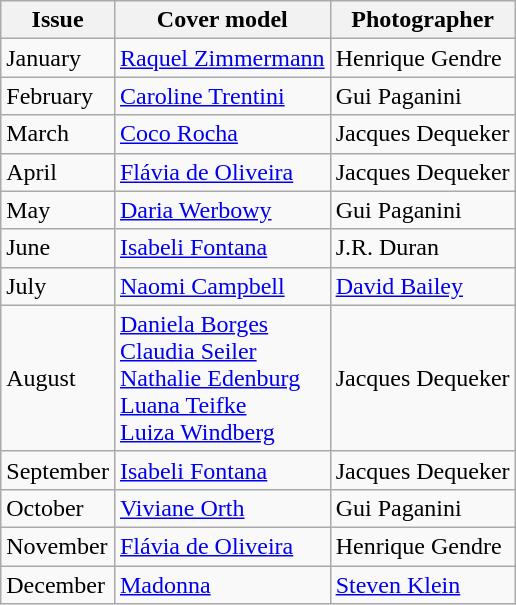<table class="wikitable">
<tr>
<th>Issue</th>
<th>Cover model</th>
<th>Photographer</th>
</tr>
<tr>
<td>January</td>
<td><a href='#'>Raquel Zimmermann</a></td>
<td>Henrique Gendre</td>
</tr>
<tr>
<td>February</td>
<td><a href='#'>Caroline Trentini</a></td>
<td>Gui Paganini</td>
</tr>
<tr>
<td>March</td>
<td><a href='#'>Coco Rocha</a></td>
<td>Jacques Dequeker</td>
</tr>
<tr>
<td>April</td>
<td><a href='#'>Flávia de Oliveira</a></td>
<td>Jacques Dequeker</td>
</tr>
<tr>
<td>May</td>
<td><a href='#'>Daria Werbowy</a></td>
<td>Gui Paganini</td>
</tr>
<tr>
<td>June</td>
<td><a href='#'>Isabeli Fontana</a></td>
<td>J.R. Duran</td>
</tr>
<tr>
<td>July</td>
<td><a href='#'>Naomi Campbell</a></td>
<td><a href='#'>David Bailey</a></td>
</tr>
<tr>
<td>August</td>
<td><a href='#'>Daniela Borges</a><br><a href='#'>Claudia Seiler</a><br><a href='#'>Nathalie Edenburg</a><br><a href='#'>Luana Teifke</a><br><a href='#'>Luiza Windberg</a></td>
<td>Jacques Dequeker</td>
</tr>
<tr>
<td>September</td>
<td><a href='#'>Isabeli Fontana</a></td>
<td>Jacques Dequeker</td>
</tr>
<tr>
<td>October</td>
<td><a href='#'>Viviane Orth</a></td>
<td>Gui Paganini</td>
</tr>
<tr>
<td>November</td>
<td><a href='#'>Flávia de Oliveira</a></td>
<td>Henrique Gendre</td>
</tr>
<tr>
<td>December</td>
<td><a href='#'>Madonna</a></td>
<td><a href='#'>Steven Klein</a></td>
</tr>
</table>
